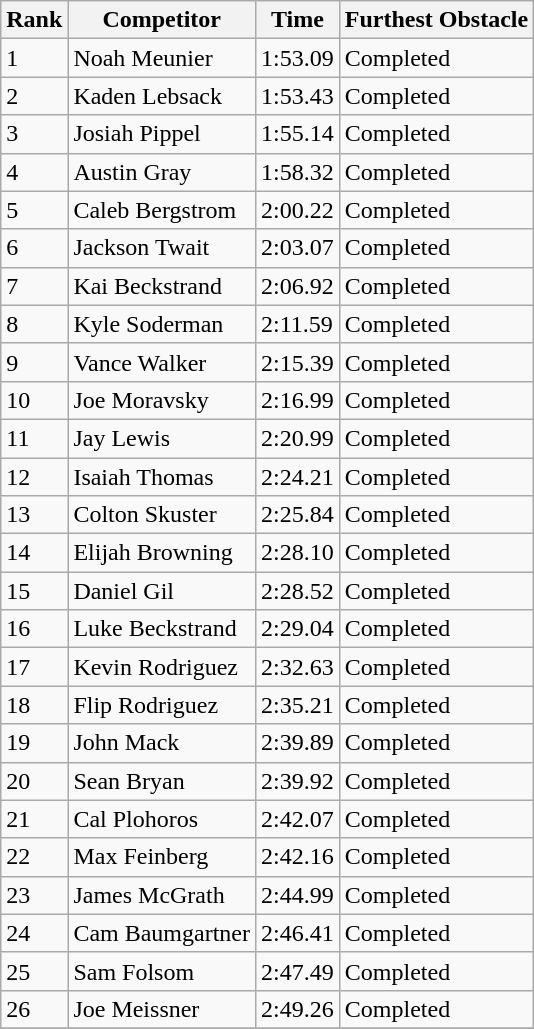<table class="wikitable sortable mw-collapsible">
<tr>
<th>Rank</th>
<th>Competitor</th>
<th>Time</th>
<th>Furthest Obstacle</th>
</tr>
<tr>
<td>1</td>
<td>Noah Meunier</td>
<td>1:53.09</td>
<td>Completed</td>
</tr>
<tr>
<td>2</td>
<td>Kaden Lebsack</td>
<td>1:53.43</td>
<td>Completed</td>
</tr>
<tr>
<td>3</td>
<td>Josiah Pippel</td>
<td>1:55.14</td>
<td>Completed</td>
</tr>
<tr>
<td>4</td>
<td>Austin Gray</td>
<td>1:58.32</td>
<td>Completed</td>
</tr>
<tr>
<td>5</td>
<td>Caleb Bergstrom</td>
<td>2:00.22</td>
<td>Completed</td>
</tr>
<tr>
<td>6</td>
<td>Jackson Twait</td>
<td>2:03.07</td>
<td>Completed</td>
</tr>
<tr>
<td>7</td>
<td>Kai Beckstrand</td>
<td>2:06.92</td>
<td>Completed</td>
</tr>
<tr>
<td>8</td>
<td>Kyle Soderman</td>
<td>2:11.59</td>
<td>Completed</td>
</tr>
<tr>
<td>9</td>
<td>Vance Walker</td>
<td>2:15.39</td>
<td>Completed</td>
</tr>
<tr>
<td>10</td>
<td>Joe Moravsky</td>
<td>2:16.99</td>
<td>Completed</td>
</tr>
<tr>
<td>11</td>
<td>Jay Lewis</td>
<td>2:20.99</td>
<td>Completed</td>
</tr>
<tr>
<td>12</td>
<td>Isaiah Thomas</td>
<td>2:24.21</td>
<td>Completed</td>
</tr>
<tr>
<td>13</td>
<td>Colton Skuster</td>
<td>2:25.84</td>
<td>Completed</td>
</tr>
<tr>
<td>14</td>
<td>Elijah Browning</td>
<td>2:28.10</td>
<td>Completed</td>
</tr>
<tr>
<td>15</td>
<td>Daniel Gil</td>
<td>2:28.52</td>
<td>Completed</td>
</tr>
<tr>
<td>16</td>
<td>Luke Beckstrand</td>
<td>2:29.04</td>
<td>Completed</td>
</tr>
<tr>
<td>17</td>
<td>Kevin Rodriguez</td>
<td>2:32.63</td>
<td>Completed</td>
</tr>
<tr>
<td>18</td>
<td>Flip Rodriguez</td>
<td>2:35.21</td>
<td>Completed</td>
</tr>
<tr>
<td>19</td>
<td>John Mack</td>
<td>2:39.89</td>
<td>Completed</td>
</tr>
<tr>
<td>20</td>
<td>Sean Bryan</td>
<td>2:39.92</td>
<td>Completed</td>
</tr>
<tr>
<td>21</td>
<td>Cal Plohoros</td>
<td>2:42.07</td>
<td>Completed</td>
</tr>
<tr>
<td>22</td>
<td>Max Feinberg</td>
<td>2:42.16</td>
<td>Completed</td>
</tr>
<tr>
<td>23</td>
<td>James McGrath</td>
<td>2:44.99</td>
<td>Completed</td>
</tr>
<tr>
<td>24</td>
<td>Cam Baumgartner</td>
<td>2:46.41</td>
<td>Completed</td>
</tr>
<tr>
<td>25</td>
<td>Sam Folsom</td>
<td>2:47.49</td>
<td>Completed</td>
</tr>
<tr>
<td>26</td>
<td>Joe Meissner</td>
<td>2:49.26</td>
<td>Completed</td>
</tr>
<tr>
</tr>
</table>
